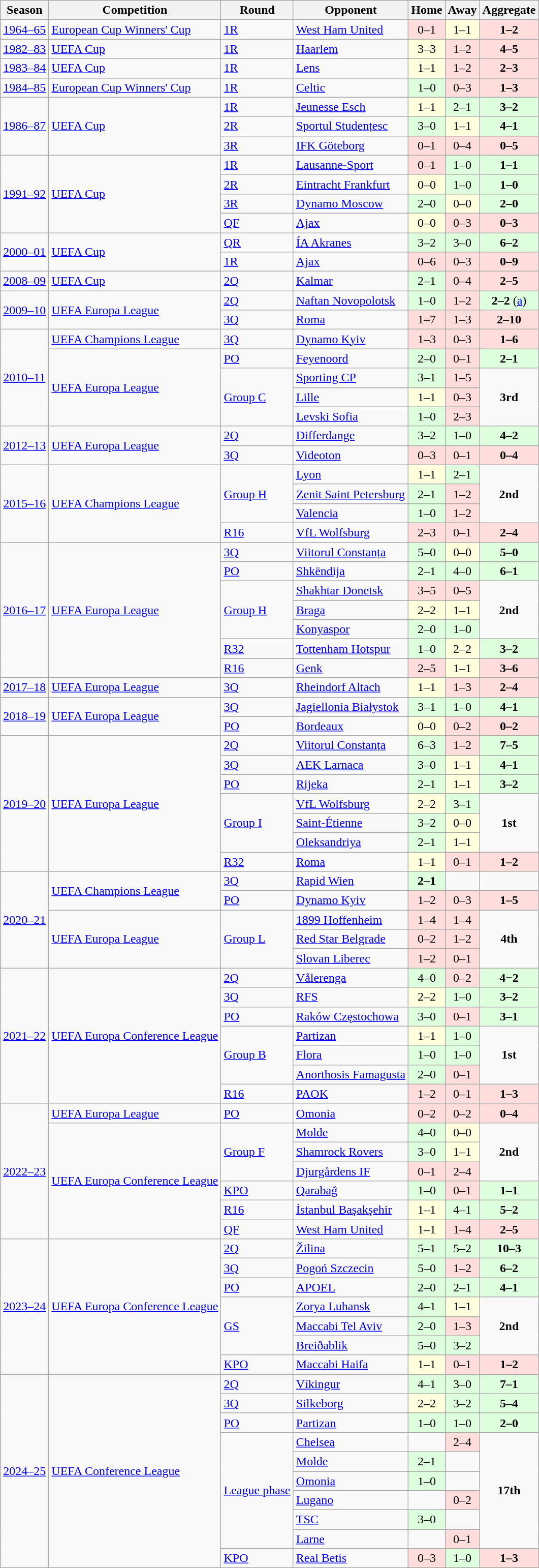<table class="wikitable">
<tr>
<th>Season</th>
<th>Competition</th>
<th>Round</th>
<th>Opponent</th>
<th>Home</th>
<th>Away</th>
<th>Aggregate</th>
</tr>
<tr>
<td><a href='#'>1964–65</a></td>
<td><a href='#'>European Cup Winners' Cup</a></td>
<td><a href='#'>1R</a></td>
<td> <a href='#'>West Ham United</a></td>
<td style="text-align:center;background:#fdd">0–1</td>
<td style="text-align:center;background:#ffd">1–1</td>
<td style="text-align:center;background:#fdd"><strong>1–2</strong></td>
</tr>
<tr>
<td><a href='#'>1982–83</a></td>
<td><a href='#'>UEFA Cup</a></td>
<td><a href='#'>1R</a></td>
<td> <a href='#'>Haarlem</a></td>
<td style="text-align:center;background:#ffd">3–3</td>
<td style="text-align:center;background:#fdd">1–2</td>
<td style="text-align:center;background:#fdd"><strong>4–5</strong></td>
</tr>
<tr>
<td><a href='#'>1983–84</a></td>
<td><a href='#'>UEFA Cup</a></td>
<td><a href='#'>1R</a></td>
<td> <a href='#'>Lens</a></td>
<td style="text-align:center;background:#ffd">1–1</td>
<td style="text-align:center;background:#fdd">1–2</td>
<td style="text-align:center;background:#fdd"><strong>2–3</strong></td>
</tr>
<tr>
<td><a href='#'>1984–85</a></td>
<td><a href='#'>European Cup Winners' Cup</a></td>
<td><a href='#'>1R</a></td>
<td> <a href='#'>Celtic</a></td>
<td style="text-align:center;background:#dfd">1–0</td>
<td style="text-align:center;background:#fdd">0–3</td>
<td style="text-align:center;background:#fdd"><strong>1–3</strong></td>
</tr>
<tr>
<td rowspan="3"><a href='#'>1986–87</a></td>
<td rowspan="3"><a href='#'>UEFA Cup</a></td>
<td><a href='#'>1R</a></td>
<td> <a href='#'>Jeunesse Esch</a></td>
<td style="text-align:center;background:#ffd">1–1</td>
<td style="text-align:center;background:#dfd">2–1</td>
<td style="text-align:center;background:#dfd"><strong>3–2</strong></td>
</tr>
<tr>
<td><a href='#'>2R</a></td>
<td> <a href='#'>Sportul Studențesc</a></td>
<td style="text-align:center;background:#dfd">3–0</td>
<td style="text-align:center;background:#ffd">1–1</td>
<td style="text-align:center;background:#dfd"><strong>4–1</strong></td>
</tr>
<tr>
<td><a href='#'>3R</a></td>
<td> <a href='#'>IFK Göteborg</a></td>
<td style="text-align:center;background:#fdd">0–1</td>
<td style="text-align:center;background:#fdd">0–4</td>
<td style="text-align:center;background:#fdd"><strong>0–5</strong></td>
</tr>
<tr>
<td rowspan="4"><a href='#'>1991–92</a></td>
<td rowspan="4"><a href='#'>UEFA Cup</a></td>
<td><a href='#'>1R</a></td>
<td> <a href='#'>Lausanne-Sport</a></td>
<td style="text-align:center;background:#fdd">0–1</td>
<td style="text-align:center;background:#dfd">1–0 </td>
<td style="text-align:center;background:#dfd"><strong>1–1</strong><br></td>
</tr>
<tr>
<td><a href='#'>2R</a></td>
<td> <a href='#'>Eintracht Frankfurt</a></td>
<td style="text-align:center;background:#ffd">0–0</td>
<td style="text-align:center;background:#dfd">1–0</td>
<td style="text-align:center;background:#dfd"><strong>1–0</strong></td>
</tr>
<tr>
<td><a href='#'>3R</a></td>
<td> <a href='#'>Dynamo Moscow</a></td>
<td style="text-align:center;background:#dfd">2–0</td>
<td style="text-align:center;background:#ffd">0–0</td>
<td style="text-align:center;background:#dfd"><strong>2–0</strong></td>
</tr>
<tr>
<td><a href='#'>QF</a></td>
<td> <a href='#'>Ajax</a></td>
<td style="text-align:center;background:#ffd">0–0</td>
<td style="text-align:center;background:#fdd">0–3</td>
<td style="text-align:center;background:#fdd"><strong>0–3</strong></td>
</tr>
<tr>
<td rowspan="2"><a href='#'>2000–01</a></td>
<td rowspan="2"><a href='#'>UEFA Cup</a></td>
<td><a href='#'>QR</a></td>
<td> <a href='#'>ÍA Akranes</a></td>
<td style="text-align:center;background:#dfd">3–2</td>
<td style="text-align:center;background:#dfd">3–0</td>
<td style="text-align:center;background:#dfd"><strong>6–2</strong></td>
</tr>
<tr>
<td><a href='#'>1R</a></td>
<td> <a href='#'>Ajax</a></td>
<td style="text-align:center;background:#fdd">0–6</td>
<td style="text-align:center;background:#fdd">0–3</td>
<td style="text-align:center;background:#fdd"><strong>0–9</strong></td>
</tr>
<tr>
<td><a href='#'>2008–09</a></td>
<td><a href='#'>UEFA Cup</a></td>
<td><a href='#'>2Q</a></td>
<td> <a href='#'>Kalmar</a></td>
<td style="text-align:center;background:#dfd">2–1</td>
<td style="text-align:center;background:#fdd">0–4</td>
<td style="text-align:center;background:#fdd"><strong>2–5</strong></td>
</tr>
<tr>
<td rowspan="2"><a href='#'>2009–10</a></td>
<td rowspan="2"><a href='#'>UEFA Europa League</a></td>
<td><a href='#'>2Q</a></td>
<td> <a href='#'>Naftan Novopolotsk</a></td>
<td style="text-align:center;background:#dfd">1–0</td>
<td style="text-align:center;background:#fdd">1–2</td>
<td style="text-align:center;background:#dfd"><strong>2–2</strong> (<a href='#'>a</a>)</td>
</tr>
<tr>
<td><a href='#'>3Q</a></td>
<td> <a href='#'>Roma</a></td>
<td style="text-align:center;background:#fdd">1–7</td>
<td style="text-align:center;background:#fdd">1–3</td>
<td style="text-align:center;background:#fdd"><strong>2–10</strong></td>
</tr>
<tr>
<td rowspan="5"><a href='#'>2010–11</a></td>
<td><a href='#'>UEFA Champions League</a></td>
<td><a href='#'>3Q</a></td>
<td> <a href='#'>Dynamo Kyiv</a></td>
<td style="text-align:center;background:#fdd">1–3</td>
<td style="text-align:center;background:#fdd">0–3</td>
<td style="text-align:center;background:#fdd"><strong>1–6</strong></td>
</tr>
<tr>
<td rowspan="4"><a href='#'>UEFA Europa League</a></td>
<td><a href='#'>PO</a></td>
<td> <a href='#'>Feyenoord</a></td>
<td style="text-align:center;background:#dfd">2–0</td>
<td style="text-align:center;background:#fdd">0–1</td>
<td style="text-align:center;background:#dfd"><strong>2–1</strong></td>
</tr>
<tr>
<td rowspan="3"><a href='#'>Group C</a></td>
<td> <a href='#'>Sporting CP</a></td>
<td style="text-align:center;background:#dfd">3–1</td>
<td style="text-align:center;background:#fdd">1–5</td>
<td rowspan="3" style="text-align:center"><strong>3rd</strong></td>
</tr>
<tr>
<td> <a href='#'>Lille</a></td>
<td style="text-align:center;background:#ffd">1–1</td>
<td style="text-align:center;background:#fdd">0–3</td>
</tr>
<tr>
<td> <a href='#'>Levski Sofia</a></td>
<td style="text-align:center;background:#dfd">1–0</td>
<td style="text-align:center;background:#fdd">2–3</td>
</tr>
<tr>
<td rowspan="2"><a href='#'>2012–13</a></td>
<td rowspan="2"><a href='#'>UEFA Europa League</a></td>
<td><a href='#'>2Q</a></td>
<td> <a href='#'>Differdange</a></td>
<td style="text-align:center;background:#dfd">3–2</td>
<td style="text-align:center;background:#dfd">1–0</td>
<td style="text-align:center;background:#dfd"><strong>4–2</strong></td>
</tr>
<tr>
<td><a href='#'>3Q</a></td>
<td> <a href='#'>Videoton</a></td>
<td style="text-align:center;background:#fdd">0–3</td>
<td style="text-align:center;background:#fdd">0–1</td>
<td style="text-align:center;background:#fdd"><strong>0–4</strong></td>
</tr>
<tr>
<td rowspan="4"><a href='#'>2015–16</a></td>
<td rowspan="4"><a href='#'>UEFA Champions League</a></td>
<td rowspan="3"><a href='#'>Group H</a></td>
<td> <a href='#'>Lyon</a></td>
<td style="text-align:center;background:#ffd">1–1</td>
<td style="text-align:center;background:#dfd">2–1</td>
<td rowspan="3" style="text-align:center"><strong>2nd</strong></td>
</tr>
<tr>
<td> <a href='#'>Zenit Saint Petersburg</a></td>
<td style="text-align:center;background:#dfd">2–1</td>
<td style="text-align:center;background:#fdd">1–2</td>
</tr>
<tr>
<td> <a href='#'>Valencia</a></td>
<td style="text-align:center;background:#dfd">1–0</td>
<td style="text-align:center;background:#fdd">1–2</td>
</tr>
<tr>
<td><a href='#'>R16</a></td>
<td> <a href='#'>VfL Wolfsburg</a></td>
<td style="text-align:center;background:#fdd">2–3</td>
<td style="text-align:center;background:#fdd">0–1</td>
<td style="text-align:center;background:#fdd"><strong>2–4</strong></td>
</tr>
<tr>
<td rowspan="7"><a href='#'>2016–17</a></td>
<td rowspan="7"><a href='#'>UEFA Europa League</a></td>
<td><a href='#'>3Q</a></td>
<td> <a href='#'>Viitorul Constanța</a></td>
<td style="text-align:center;background:#dfd">5–0</td>
<td style="text-align:center;background:#ffd">0–0</td>
<td style="text-align:center;background:#dfd"><strong>5–0</strong></td>
</tr>
<tr>
<td><a href='#'>PO</a></td>
<td> <a href='#'>Shkëndija</a></td>
<td style="text-align:center;background:#dfd">2–1</td>
<td style="text-align:center;background:#dfd">4–0</td>
<td style="text-align:center;background:#dfd"><strong>6–1</strong></td>
</tr>
<tr>
<td rowspan="3"><a href='#'>Group H</a></td>
<td> <a href='#'>Shakhtar Donetsk</a></td>
<td style="text-align:center;background:#fdd">3–5</td>
<td style="text-align:center;background:#fdd">0–5</td>
<td rowspan="3" style="text-align:center"><strong>2nd</strong></td>
</tr>
<tr>
<td> <a href='#'>Braga</a></td>
<td style="text-align:center;background:#ffd">2–2</td>
<td style="text-align:center;background:#ffd">1–1</td>
</tr>
<tr>
<td> <a href='#'>Konyaspor</a></td>
<td style="text-align:center;background:#dfd">2–0</td>
<td style="text-align:center;background:#dfd">1–0</td>
</tr>
<tr>
<td><a href='#'>R32</a></td>
<td> <a href='#'>Tottenham Hotspur</a></td>
<td style="text-align:center;background:#dfd">1–0</td>
<td style="text-align:center;background:#ffd">2–2</td>
<td style="text-align:center;background:#dfd"><strong>3–2</strong></td>
</tr>
<tr>
<td><a href='#'>R16</a></td>
<td> <a href='#'>Genk</a></td>
<td style="text-align:center;background:#fdd">2–5</td>
<td style="text-align:center;background:#ffd">1–1</td>
<td style="text-align:center;background:#fdd"><strong>3–6</strong></td>
</tr>
<tr>
<td><a href='#'>2017–18</a></td>
<td><a href='#'>UEFA Europa League</a></td>
<td><a href='#'>3Q</a></td>
<td> <a href='#'>Rheindorf Altach</a></td>
<td style="text-align:center;background:#ffd">1–1</td>
<td style="text-align:center;background:#fdd">1–3</td>
<td style="text-align:center;background:#fdd"><strong>2–4</strong></td>
</tr>
<tr>
<td rowspan="2"><a href='#'>2018–19</a></td>
<td rowspan="2"><a href='#'>UEFA Europa League</a></td>
<td><a href='#'>3Q</a></td>
<td> <a href='#'>Jagiellonia Białystok</a></td>
<td style="text-align:center;background:#dfd">3–1</td>
<td style="text-align:center;background:#dfd">1–0</td>
<td style="text-align:center;background:#dfd"><strong>4–1</strong></td>
</tr>
<tr>
<td><a href='#'>PO</a></td>
<td> <a href='#'>Bordeaux</a></td>
<td style="text-align:center;background:#ffd">0–0</td>
<td style="text-align:center;background:#fdd">0–2</td>
<td style="text-align:center;background:#fdd"><strong>0–2</strong></td>
</tr>
<tr>
<td rowspan="7"><a href='#'>2019–20</a></td>
<td rowspan="7"><a href='#'>UEFA Europa League</a></td>
<td><a href='#'>2Q</a></td>
<td> <a href='#'>Viitorul Constanța</a></td>
<td style="text-align:center;background:#dfd">6–3</td>
<td style="text-align:center;background:#fdd">1–2</td>
<td style="text-align:center;background:#dfd"><strong>7–5</strong></td>
</tr>
<tr>
<td><a href='#'>3Q</a></td>
<td> <a href='#'>AEK Larnaca</a></td>
<td style="text-align:center;background:#dfd">3–0</td>
<td style="text-align:center;background:#ffd">1–1</td>
<td style="text-align:center;background:#dfd"><strong>4–1</strong></td>
</tr>
<tr>
<td><a href='#'>PO</a></td>
<td> <a href='#'>Rijeka</a></td>
<td style="text-align:center;background:#dfd">2–1</td>
<td style="text-align:center;background:#ffd">1–1</td>
<td style="text-align:center;background:#dfd"><strong>3–2</strong></td>
</tr>
<tr>
<td rowspan="3"><a href='#'>Group I</a></td>
<td> <a href='#'>VfL Wolfsburg</a></td>
<td style="text-align:center;background:#ffd">2–2</td>
<td style="text-align:center;background:#dfd">3–1</td>
<td rowspan="3" style="text-align:center"><strong>1st</strong></td>
</tr>
<tr>
<td> <a href='#'>Saint-Étienne</a></td>
<td style="text-align:center;background:#dfd">3–2</td>
<td style="text-align:center;background:#ffd">0–0</td>
</tr>
<tr>
<td> <a href='#'>Oleksandriya</a></td>
<td style="text-align:center;background:#dfd">2–1</td>
<td style="text-align:center;background:#ffd">1–1</td>
</tr>
<tr>
<td><a href='#'>R32</a></td>
<td> <a href='#'>Roma</a></td>
<td style="text-align:center;background:#ffd">1–1</td>
<td style="text-align:center;background:#fdd">0–1</td>
<td style="text-align:center;background:#fdd"><strong>1–2</strong></td>
</tr>
<tr>
<td rowspan="5"><a href='#'>2020–21</a></td>
<td rowspan="2"><a href='#'>UEFA Champions League</a></td>
<td><a href='#'>3Q</a></td>
<td> <a href='#'>Rapid Wien</a></td>
<td style="text-align:center;background:#dfd"><strong>2–1</strong></td>
<td></td>
<td></td>
</tr>
<tr>
<td><a href='#'>PO</a></td>
<td> <a href='#'>Dynamo Kyiv</a></td>
<td style="text-align:center;background:#fdd">1–2</td>
<td style="text-align:center;background:#fdd">0–3</td>
<td style="text-align:center;background:#fdd"><strong>1–5</strong></td>
</tr>
<tr>
<td rowspan="3"><a href='#'>UEFA Europa League</a></td>
<td rowspan="3"><a href='#'>Group L</a></td>
<td> <a href='#'>1899 Hoffenheim</a></td>
<td style="text-align:center;background:#fdd">1–4</td>
<td style="text-align:center;background:#fdd">1–4</td>
<td rowspan="3" style="text-align:center"><strong>4th</strong></td>
</tr>
<tr>
<td> <a href='#'>Red Star Belgrade</a></td>
<td style="text-align:center;background:#fdd">0–2</td>
<td style="text-align:center;background:#fdd">1–2</td>
</tr>
<tr>
<td> <a href='#'>Slovan Liberec</a></td>
<td style="text-align:center;background:#fdd">1–2</td>
<td style="text-align:center;background:#fdd">0–1</td>
</tr>
<tr>
<td rowspan="7"><a href='#'>2021–22</a></td>
<td rowspan="7"><a href='#'>UEFA Europa Conference League</a></td>
<td><a href='#'>2Q</a></td>
<td> <a href='#'>Vålerenga</a></td>
<td style="text-align:center;background:#dfd">4–0</td>
<td style="text-align:center;background:#fdd">0–2</td>
<td style="text-align:center;background:#dfd"><strong>4−2</strong></td>
</tr>
<tr>
<td><a href='#'>3Q</a></td>
<td> <a href='#'>RFS</a></td>
<td style="text-align:center;background:#ffd">2–2</td>
<td style="text-align:center;background:#dfd">1–0</td>
<td style="text-align:center;background:#dfd"><strong>3–2</strong></td>
</tr>
<tr>
<td><a href='#'>PO</a></td>
<td> <a href='#'>Raków Częstochowa</a></td>
<td style="text-align:center;background:#dfd">3–0</td>
<td style="text-align:center;background:#fdd">0–1</td>
<td style="text-align:center;background:#dfd"><strong>3–1</strong></td>
</tr>
<tr>
<td rowspan="3"><a href='#'>Group B</a></td>
<td> <a href='#'>Partizan</a></td>
<td style="text-align:center;background:#ffd">1–1</td>
<td style="text-align:center;background:#dfd">1–0</td>
<td rowspan="3" style="text-align:center"><strong>1st</strong></td>
</tr>
<tr>
<td> <a href='#'>Flora</a></td>
<td style="text-align:center;background:#dfd">1–0</td>
<td style="text-align:center;background:#dfd">1–0</td>
</tr>
<tr>
<td> <a href='#'>Anorthosis Famagusta</a></td>
<td style="text-align:center;background:#dfd">2–0</td>
<td style="text-align:center;background:#fdd">0–1</td>
</tr>
<tr>
<td><a href='#'>R16</a></td>
<td> <a href='#'>PAOK</a></td>
<td style="text-align:center;background:#fdd">1–2</td>
<td style="text-align:center;background:#fdd">0–1</td>
<td style="text-align:center;background:#fdd"><strong>1–3</strong></td>
</tr>
<tr>
<td rowspan="7"><a href='#'>2022–23</a></td>
<td><a href='#'>UEFA Europa League</a></td>
<td><a href='#'>PO</a></td>
<td> <a href='#'>Omonia</a></td>
<td style="text-align:center;background:#fdd">0–2</td>
<td style="text-align:center;background:#fdd">0–2</td>
<td style="text-align:center;background:#fdd"><strong>0–4</strong></td>
</tr>
<tr>
<td rowspan="6"><a href='#'>UEFA Europa Conference League</a></td>
<td rowspan="3"><a href='#'>Group F</a></td>
<td> <a href='#'>Molde</a></td>
<td style="text-align:center;background:#dfd">4–0</td>
<td style="text-align:center;background:#ffd">0–0</td>
<td rowspan="3" style="text-align:center"><strong>2nd</strong></td>
</tr>
<tr>
<td> <a href='#'>Shamrock Rovers</a></td>
<td style="text-align:center;background:#dfd">3–0</td>
<td style="text-align:center;background:#ffd">1–1</td>
</tr>
<tr>
<td> <a href='#'>Djurgårdens IF</a></td>
<td style="text-align:center;background:#fdd">0–1</td>
<td style="text-align:center;background:#fdd">2–4</td>
</tr>
<tr>
<td><a href='#'>KPO</a></td>
<td> <a href='#'>Qarabağ</a></td>
<td style="text-align:center;background:#dfd">1–0 </td>
<td style="text-align:center;background:#fdd">0–1</td>
<td style="text-align:center;background:#dfd"><strong>1–1</strong><br></td>
</tr>
<tr>
<td><a href='#'>R16</a></td>
<td> <a href='#'>İstanbul Başakşehir</a></td>
<td style="text-align:center;background:#ffd">1–1</td>
<td style="text-align:center;background:#dfd">4–1</td>
<td style="text-align:center;background:#dfd"><strong>5–2</strong></td>
</tr>
<tr>
<td><a href='#'>QF</a></td>
<td> <a href='#'>West Ham United</a></td>
<td style="text-align:center;background:#ffd">1–1</td>
<td style="text-align:center;background:#fdd">1–4</td>
<td style="text-align:center;background:#fdd"><strong>2–5</strong></td>
</tr>
<tr>
<td rowspan="7"><a href='#'>2023–24</a></td>
<td rowspan="7"><a href='#'>UEFA Europa Conference League</a></td>
<td><a href='#'>2Q</a></td>
<td> <a href='#'>Žilina</a></td>
<td style="text-align:center;background:#dfd">5–1</td>
<td style="text-align:center;background:#dfd">5–2</td>
<td style="text-align:center;background:#dfd"><strong>10–3</strong></td>
</tr>
<tr>
<td><a href='#'>3Q</a></td>
<td> <a href='#'>Pogoń Szczecin</a></td>
<td style="text-align:center;background:#dfd">5–0</td>
<td style="text-align:center;background:#fdd">1–2</td>
<td style="text-align:center;background:#dfd"><strong>6–2</strong></td>
</tr>
<tr>
<td><a href='#'>PO</a></td>
<td> <a href='#'>APOEL</a></td>
<td style="text-align:center;background:#dfd">2–0</td>
<td style="text-align:center;background:#dfd">2–1</td>
<td style="text-align:center;background:#dfd"><strong>4–1</strong></td>
</tr>
<tr>
<td rowspan="3"><a href='#'>GS</a></td>
<td> <a href='#'>Zorya Luhansk</a></td>
<td style="text-align:center;background:#dfd">4–1</td>
<td style="text-align:center;background:#ffd">1–1</td>
<td rowspan="3" style="text-align:center"><strong>2nd</strong></td>
</tr>
<tr>
<td> <a href='#'>Maccabi Tel Aviv</a></td>
<td style="text-align:center;background:#dfd">2–0</td>
<td style="text-align:center;background:#fdd">1–3</td>
</tr>
<tr>
<td> <a href='#'>Breiðablik</a></td>
<td style="text-align:center;background:#dfd">5–0</td>
<td style="text-align:center;background:#dfd">3–2</td>
</tr>
<tr>
<td><a href='#'>KPO</a></td>
<td> <a href='#'>Maccabi Haifa</a></td>
<td style="text-align:center;background:#ffd">1–1</td>
<td style="text-align:center;background:#fdd">0–1</td>
<td style="text-align:center;background:#fdd"><strong>1–2</strong></td>
</tr>
<tr>
<td rowspan="10"><a href='#'>2024–25</a></td>
<td rowspan="10"><a href='#'>UEFA Conference League</a></td>
<td><a href='#'>2Q</a></td>
<td> <a href='#'>Víkingur</a></td>
<td style="text-align:center;background:#dfd">4–1</td>
<td style="text-align:center;background:#dfd">3–0</td>
<td style="text-align:center;background:#dfd"><strong>7–1</strong></td>
</tr>
<tr>
<td><a href='#'>3Q</a></td>
<td> <a href='#'>Silkeborg</a></td>
<td style="text-align:center;background:#ffd">2–2</td>
<td style="text-align:center;background:#dfd">3–2 </td>
<td style="text-align:center;background:#dfd"><strong>5–4</strong></td>
</tr>
<tr>
<td><a href='#'>PO</a></td>
<td> <a href='#'>Partizan</a></td>
<td style="text-align:center;background:#dfd">1–0</td>
<td style="text-align:center;background:#dfd">1–0</td>
<td style="text-align:center;background:#dfd"><strong>2–0</strong></td>
</tr>
<tr>
<td rowspan=6><a href='#'>League phase</a></td>
<td align="left"> <a href='#'>Chelsea</a></td>
<td></td>
<td style="text-align:center; background:#fdd;">2–4</td>
<td rowspan="6" style="text-align:center;"><strong>17th</strong></td>
</tr>
<tr>
<td align="left"> <a href='#'>Molde</a></td>
<td style="text-align:center; background:#ddffdd;">2–1</td>
<td></td>
</tr>
<tr>
<td align="left"> <a href='#'>Omonia</a></td>
<td style="text-align:center; background:#ddffdd;">1–0</td>
<td></td>
</tr>
<tr>
<td align="left"> <a href='#'>Lugano</a></td>
<td></td>
<td style="text-align:center; background:#fdd;">0–2</td>
</tr>
<tr>
<td align="left"> <a href='#'>TSC</a></td>
<td style="text-align:center; background:#ddffdd;">3–0</td>
<td></td>
</tr>
<tr>
<td align="left"> <a href='#'>Larne</a></td>
<td></td>
<td style="text-align:center; background:#fdd;">0–1</td>
</tr>
<tr>
<td><a href='#'>KPO</a></td>
<td align="left"> <a href='#'>Real Betis</a></td>
<td style="text-align:center; background:#fdd;">0–3</td>
<td style="text-align:center; background:#ddffdd;">1–0</td>
<td style="text-align:center;background:#fdd"><strong>1–3</strong></td>
</tr>
</table>
